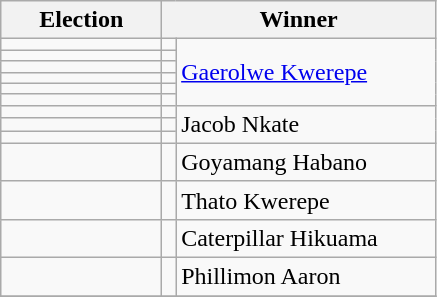<table class=wikitable>
<tr>
<th width=100>Election</th>
<th width=175 colspan=2>Winner</th>
</tr>
<tr>
<td></td>
<td bgcolor=></td>
<td rowspan=6><a href='#'>Gaerolwe Kwerepe</a></td>
</tr>
<tr>
<td></td>
<td bgcolor=></td>
</tr>
<tr>
<td></td>
<td bgcolor=></td>
</tr>
<tr>
<td></td>
<td bgcolor=></td>
</tr>
<tr>
<td></td>
<td bgcolor=></td>
</tr>
<tr>
<td></td>
<td bgcolor=></td>
</tr>
<tr>
<td></td>
<td bgcolor=></td>
<td rowspan=3>Jacob Nkate</td>
</tr>
<tr>
<td></td>
<td bgcolor=></td>
</tr>
<tr>
<td></td>
<td bgcolor=></td>
</tr>
<tr>
<td></td>
<td bgcolor=></td>
<td>Goyamang Habano</td>
</tr>
<tr>
<td></td>
<td bgcolor=></td>
<td>Thato Kwerepe</td>
</tr>
<tr>
<td></td>
<td bgcolor=></td>
<td>Caterpillar Hikuama</td>
</tr>
<tr>
<td></td>
<td bgcolor=></td>
<td>Phillimon Aaron</td>
</tr>
<tr>
</tr>
</table>
